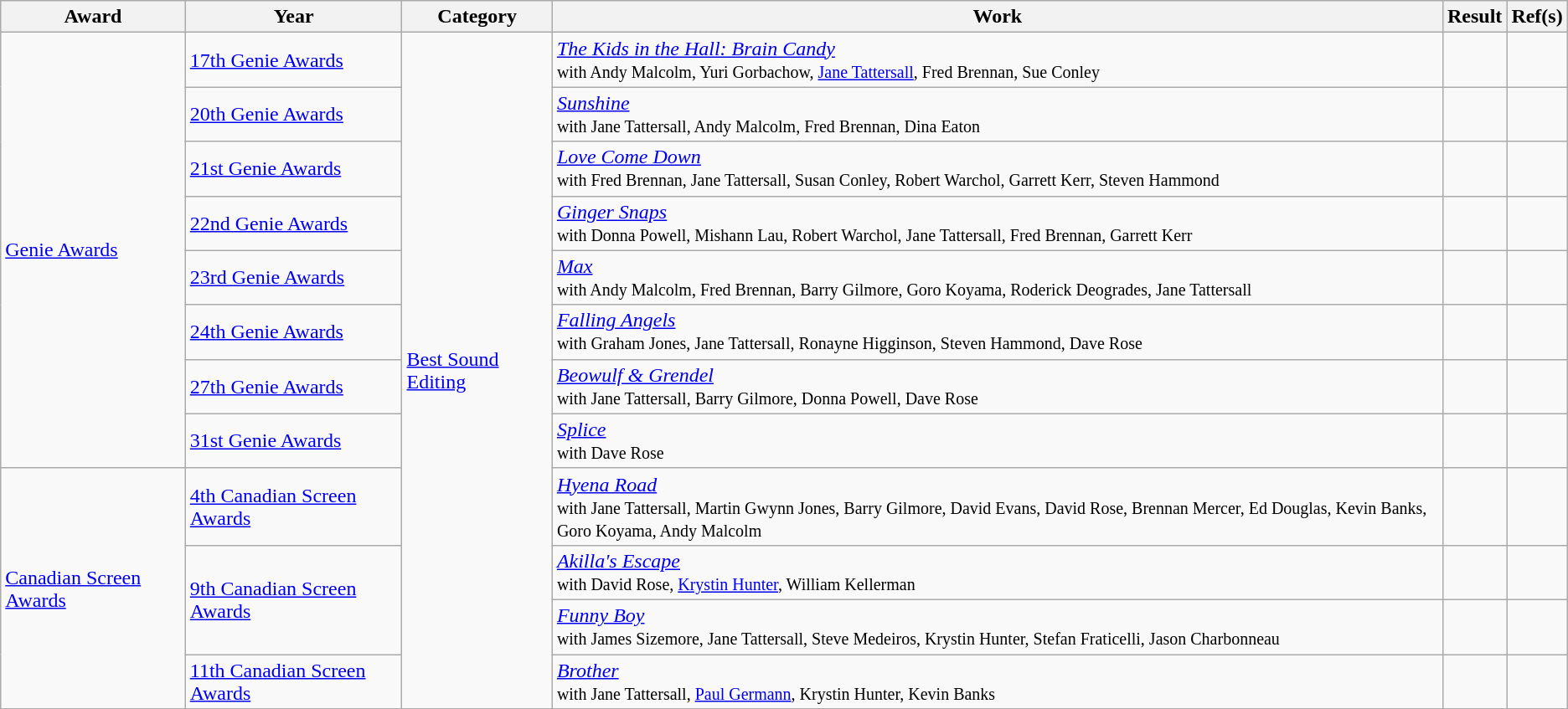<table class="wikitable plainrowheaders sortable">
<tr>
<th>Award</th>
<th>Year</th>
<th>Category</th>
<th>Work</th>
<th>Result</th>
<th>Ref(s)</th>
</tr>
<tr>
<td rowspan=8><a href='#'>Genie Awards</a></td>
<td><a href='#'>17th Genie Awards</a></td>
<td rowspan=12><a href='#'>Best Sound Editing</a></td>
<td><em><a href='#'>The Kids in the Hall: Brain Candy</a></em><br><small>with Andy Malcolm, Yuri Gorbachow, <a href='#'>Jane Tattersall</a>, Fred Brennan, Sue Conley</small></td>
<td></td>
<td></td>
</tr>
<tr>
<td><a href='#'>20th Genie Awards</a></td>
<td><em><a href='#'>Sunshine</a></em><br><small>with Jane Tattersall, Andy Malcolm, Fred Brennan, Dina Eaton</small></td>
<td></td>
<td></td>
</tr>
<tr>
<td><a href='#'>21st Genie Awards</a></td>
<td><em><a href='#'>Love Come Down</a></em><br><small>with Fred Brennan, Jane Tattersall, Susan Conley, Robert Warchol, Garrett Kerr, Steven Hammond</small></td>
<td></td>
<td></td>
</tr>
<tr>
<td><a href='#'>22nd Genie Awards</a></td>
<td><em><a href='#'>Ginger Snaps</a></em><br><small>with Donna Powell, Mishann Lau, Robert Warchol, Jane Tattersall, Fred Brennan, Garrett Kerr</small></td>
<td></td>
<td></td>
</tr>
<tr>
<td><a href='#'>23rd Genie Awards</a></td>
<td><em><a href='#'>Max</a></em><br><small>with Andy Malcolm, Fred Brennan, Barry Gilmore, Goro Koyama, Roderick Deogrades, Jane Tattersall</small></td>
<td></td>
<td></td>
</tr>
<tr>
<td><a href='#'>24th Genie Awards</a></td>
<td><em><a href='#'>Falling Angels</a></em><br><small>with Graham Jones, Jane Tattersall, Ronayne Higginson, Steven Hammond, Dave Rose</small></td>
<td></td>
<td></td>
</tr>
<tr>
<td><a href='#'>27th Genie Awards</a></td>
<td><em><a href='#'>Beowulf & Grendel</a></em><br><small>with Jane Tattersall, Barry Gilmore, Donna Powell, Dave Rose</small></td>
<td></td>
<td></td>
</tr>
<tr>
<td><a href='#'>31st Genie Awards</a></td>
<td><em><a href='#'>Splice</a></em><br><small>with Dave Rose</small></td>
<td></td>
<td></td>
</tr>
<tr>
<td rowspan=4><a href='#'>Canadian Screen Awards</a></td>
<td><a href='#'>4th Canadian Screen Awards</a></td>
<td><em><a href='#'>Hyena Road</a></em><br><small>with Jane Tattersall, Martin Gwynn Jones, Barry Gilmore, David Evans, David Rose, Brennan Mercer, Ed Douglas, Kevin Banks, Goro Koyama, Andy Malcolm</small></td>
<td></td>
<td></td>
</tr>
<tr>
<td rowspan=2><a href='#'>9th Canadian Screen Awards</a></td>
<td><em><a href='#'>Akilla's Escape</a></em><br><small>with David Rose, <a href='#'>Krystin Hunter</a>, William Kellerman</small></td>
<td></td>
<td></td>
</tr>
<tr>
<td><em><a href='#'>Funny Boy</a></em><br><small>with James Sizemore, Jane Tattersall, Steve Medeiros, Krystin Hunter, Stefan Fraticelli, Jason Charbonneau</small></td>
<td></td>
<td></td>
</tr>
<tr>
<td><a href='#'>11th Canadian Screen Awards</a></td>
<td><em><a href='#'>Brother</a></em><br><small>with Jane Tattersall, <a href='#'>Paul Germann</a>, Krystin Hunter, Kevin Banks</small></td>
<td></td>
<td></td>
</tr>
</table>
